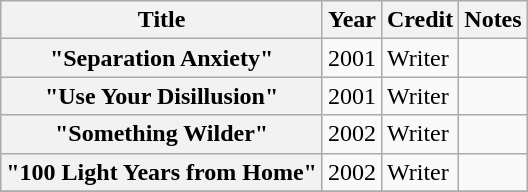<table class="wikitable sortable plainrowheaders">
<tr>
<th scope="col">Title</th>
<th scope="col">Year</th>
<th scope="col">Credit</th>
<th scope="col" class="unsortable">Notes</th>
</tr>
<tr>
<th scope="row">"Separation Anxiety"</th>
<td align="center">2001</td>
<td>Writer</td>
<td></td>
</tr>
<tr>
<th scope="row">"Use Your Disillusion"</th>
<td align="center">2001</td>
<td>Writer</td>
<td></td>
</tr>
<tr>
<th scope="row">"Something Wilder"</th>
<td align="center">2002</td>
<td>Writer</td>
<td></td>
</tr>
<tr>
<th scope="row">"100 Light Years from Home"</th>
<td align="center">2002</td>
<td>Writer</td>
<td></td>
</tr>
<tr>
</tr>
</table>
